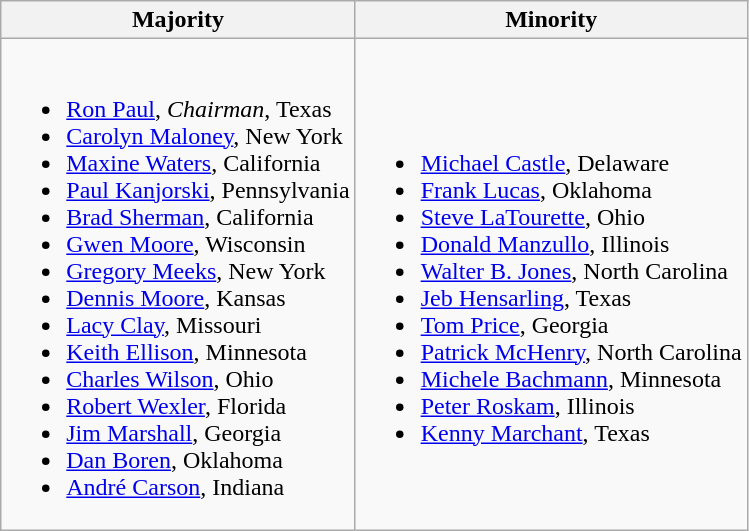<table class=wikitable>
<tr>
<th>Majority</th>
<th>Minority</th>
</tr>
<tr>
<td><br><ul><li><a href='#'>Ron Paul</a>, <em>Chairman</em>, Texas</li><li><a href='#'>Carolyn Maloney</a>, New York</li><li><a href='#'>Maxine Waters</a>, California</li><li><a href='#'>Paul Kanjorski</a>, Pennsylvania</li><li><a href='#'>Brad Sherman</a>, California</li><li><a href='#'>Gwen Moore</a>, Wisconsin</li><li><a href='#'>Gregory Meeks</a>, New York</li><li><a href='#'>Dennis Moore</a>, Kansas</li><li><a href='#'>Lacy Clay</a>, Missouri</li><li><a href='#'>Keith Ellison</a>, Minnesota</li><li><a href='#'>Charles Wilson</a>, Ohio</li><li><a href='#'>Robert Wexler</a>, Florida</li><li><a href='#'>Jim Marshall</a>, Georgia</li><li><a href='#'>Dan Boren</a>, Oklahoma</li><li><a href='#'>André Carson</a>, Indiana</li></ul></td>
<td><br><ul><li><a href='#'>Michael Castle</a>, Delaware</li><li><a href='#'>Frank Lucas</a>, Oklahoma</li><li><a href='#'>Steve LaTourette</a>, Ohio</li><li><a href='#'>Donald Manzullo</a>, Illinois</li><li><a href='#'>Walter B. Jones</a>, North Carolina</li><li><a href='#'>Jeb Hensarling</a>, Texas</li><li><a href='#'>Tom Price</a>, Georgia</li><li><a href='#'>Patrick McHenry</a>, North Carolina</li><li><a href='#'>Michele Bachmann</a>, Minnesota</li><li><a href='#'>Peter Roskam</a>, Illinois</li><li><a href='#'>Kenny Marchant</a>, Texas</li></ul></td>
</tr>
</table>
